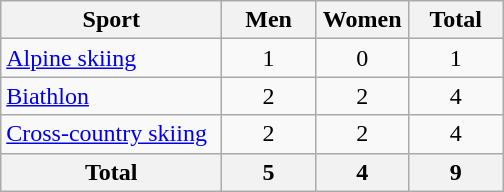<table class="wikitable sortable" style=text-align:center>
<tr>
<th width=140>Sport</th>
<th width=55>Men</th>
<th width=55>Women</th>
<th width=55>Total</th>
</tr>
<tr>
<td align=left><a href='#'>Alpine skiing</a></td>
<td>1</td>
<td>0</td>
<td>1</td>
</tr>
<tr>
<td align=left><a href='#'>Biathlon</a></td>
<td>2</td>
<td>2</td>
<td>4</td>
</tr>
<tr>
<td align=left><a href='#'>Cross-country skiing</a></td>
<td>2</td>
<td>2</td>
<td>4</td>
</tr>
<tr>
<th>Total</th>
<th>5</th>
<th>4</th>
<th>9</th>
</tr>
</table>
